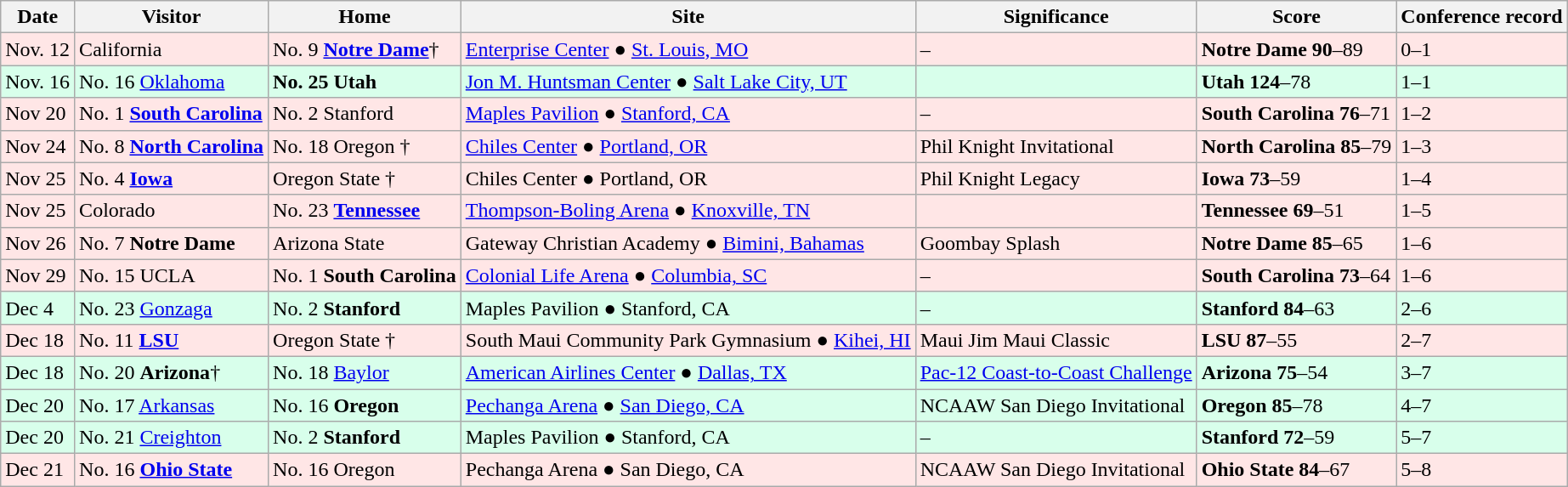<table class="wikitable">
<tr>
<th>Date</th>
<th>Visitor</th>
<th>Home</th>
<th>Site</th>
<th>Significance</th>
<th>Score</th>
<th>Conference record</th>
</tr>
<tr style="background:#FFE6E6;">
<td>Nov. 12</td>
<td>California</td>
<td>No. 9 <strong><a href='#'>Notre Dame</a></strong>†</td>
<td><a href='#'>Enterprise Center</a> ● <a href='#'>St. Louis, MO</a></td>
<td>–</td>
<td><strong>Notre Dame 90</strong>–89</td>
<td>0–1</td>
</tr>
<tr style="background:#D8FFEB;">
<td>Nov. 16</td>
<td>No. 16 <a href='#'>Oklahoma</a></td>
<td><strong>No. 25 Utah</strong></td>
<td><a href='#'>Jon M. Huntsman Center</a> ● <a href='#'>Salt Lake City, UT</a></td>
<td></td>
<td><strong>Utah 124</strong>–78</td>
<td>1–1</td>
</tr>
<tr style="background:#FFE6E6;">
<td>Nov 20</td>
<td>No. 1 <strong><a href='#'>South Carolina</a></strong></td>
<td>No. 2 Stanford</td>
<td><a href='#'>Maples Pavilion</a> ● <a href='#'>Stanford, CA</a></td>
<td>–</td>
<td><strong>South Carolina 76</strong>–71</td>
<td>1–2</td>
</tr>
<tr style="background:#FFE6E6;">
<td>Nov 24</td>
<td>No. 8 <strong><a href='#'>North Carolina</a></strong></td>
<td>No. 18 Oregon †</td>
<td><a href='#'>Chiles Center</a> ● <a href='#'>Portland, OR</a></td>
<td>Phil Knight Invitational</td>
<td><strong>North Carolina 85</strong>–79</td>
<td>1–3</td>
</tr>
<tr style="background:#FFE6E6;">
<td>Nov 25</td>
<td>No. 4 <strong><a href='#'>Iowa</a></strong></td>
<td>Oregon State †</td>
<td>Chiles Center ● Portland, OR</td>
<td>Phil Knight Legacy</td>
<td><strong>Iowa 73</strong>–59</td>
<td>1–4</td>
</tr>
<tr style="background:#FFE6E6;">
<td>Nov 25</td>
<td>Colorado</td>
<td>No. 23 <strong><a href='#'>Tennessee</a></strong></td>
<td><a href='#'>Thompson-Boling Arena</a> ● <a href='#'>Knoxville, TN</a></td>
<td></td>
<td><strong>Tennessee 69</strong>–51</td>
<td>1–5</td>
</tr>
<tr style="background:#FFE6E6;">
<td>Nov 26</td>
<td>No. 7 <strong>Notre Dame</strong></td>
<td>Arizona State</td>
<td>Gateway Christian Academy ● <a href='#'>Bimini, Bahamas</a></td>
<td>Goombay Splash</td>
<td><strong>Notre Dame 85</strong>–65</td>
<td>1–6</td>
</tr>
<tr style="background:#FFE6E6;">
<td>Nov 29</td>
<td>No. 15 UCLA</td>
<td>No. 1 <strong>South Carolina</strong></td>
<td><a href='#'>Colonial Life Arena</a> ● <a href='#'>Columbia, SC</a></td>
<td>–</td>
<td><strong>South Carolina 73</strong>–64</td>
<td>1–6</td>
</tr>
<tr style="background:#D8FFEB;">
<td>Dec 4</td>
<td>No. 23 <a href='#'>Gonzaga</a></td>
<td>No. 2 <strong>Stanford</strong></td>
<td>Maples Pavilion ● Stanford, CA</td>
<td>–</td>
<td><strong>Stanford 84</strong>–63</td>
<td>2–6</td>
</tr>
<tr style="background:#FFE6E6;">
<td>Dec 18</td>
<td>No. 11 <strong><a href='#'>LSU</a></strong></td>
<td>Oregon State †</td>
<td>South Maui Community Park Gymnasium ● <a href='#'>Kihei, HI</a></td>
<td>Maui Jim Maui Classic</td>
<td><strong>LSU 87</strong>–55</td>
<td>2–7</td>
</tr>
<tr style="background:#D8FFEB;">
<td>Dec 18</td>
<td>No. 20 <strong>Arizona</strong>†</td>
<td>No. 18 <a href='#'>Baylor</a></td>
<td><a href='#'>American Airlines Center</a> ● <a href='#'>Dallas, TX</a></td>
<td><a href='#'>Pac-12 Coast-to-Coast Challenge</a></td>
<td><strong>Arizona 75</strong>–54</td>
<td>3–7</td>
</tr>
<tr style="background:#D8FFEB;">
<td>Dec 20</td>
<td>No. 17 <a href='#'>Arkansas</a></td>
<td>No. 16 <strong>Oregon</strong></td>
<td><a href='#'>Pechanga Arena</a> ● <a href='#'>San Diego, CA</a></td>
<td>NCAAW San Diego Invitational</td>
<td><strong>Oregon 85</strong>–78</td>
<td>4–7</td>
</tr>
<tr style="background:#D8FFEB;">
<td>Dec 20</td>
<td>No. 21 <a href='#'>Creighton</a></td>
<td>No. 2 <strong>Stanford</strong></td>
<td>Maples Pavilion ● Stanford, CA</td>
<td>–</td>
<td><strong>Stanford 72</strong>–59</td>
<td>5–7</td>
</tr>
<tr style="background:#FFE6E6;">
<td>Dec 21</td>
<td>No. 16 <strong><a href='#'>Ohio State</a></strong></td>
<td>No. 16 Oregon</td>
<td>Pechanga Arena ● San Diego, CA</td>
<td>NCAAW San Diego Invitational</td>
<td><strong>Ohio State 84</strong>–67</td>
<td>5–8</td>
</tr>
</table>
